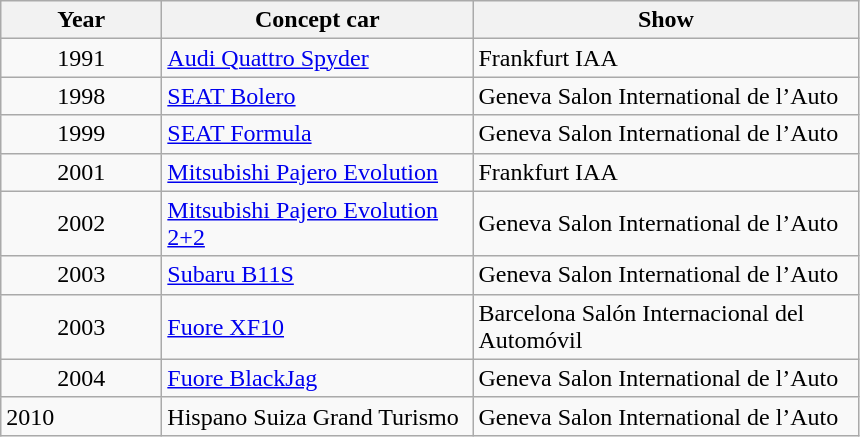<table class="wikitable sortable">
<tr class="hintergrundfarbe5">
<th width="100pt">Year</th>
<th width="200pt">Concept car</th>
<th width="250pt">Show</th>
</tr>
<tr>
<td align="center">1991</td>
<td><a href='#'>Audi Quattro Spyder</a></td>
<td>Frankfurt IAA</td>
</tr>
<tr>
<td align="center">1998</td>
<td><a href='#'>SEAT Bolero</a></td>
<td>Geneva Salon International de l’Auto</td>
</tr>
<tr>
<td align="center">1999</td>
<td><a href='#'>SEAT Formula</a></td>
<td>Geneva Salon International de l’Auto</td>
</tr>
<tr>
<td align="center">2001</td>
<td><a href='#'>Mitsubishi Pajero Evolution</a></td>
<td>Frankfurt IAA</td>
</tr>
<tr>
<td align="center">2002</td>
<td><a href='#'>Mitsubishi Pajero Evolution 2+2</a></td>
<td>Geneva Salon International de l’Auto</td>
</tr>
<tr>
<td align="center">2003</td>
<td><a href='#'>Subaru B11S</a></td>
<td>Geneva Salon International de l’Auto</td>
</tr>
<tr>
<td align="center">2003</td>
<td><a href='#'>Fuore XF10</a></td>
<td>Barcelona Salón Internacional del Automóvil</td>
</tr>
<tr>
<td align="center">2004</td>
<td><a href='#'>Fuore BlackJag</a></td>
<td>Geneva Salon International de l’Auto</td>
</tr>
<tr>
<td>2010</td>
<td>Hispano Suiza Grand Turismo</td>
<td>Geneva Salon International de l’Auto</td>
</tr>
</table>
